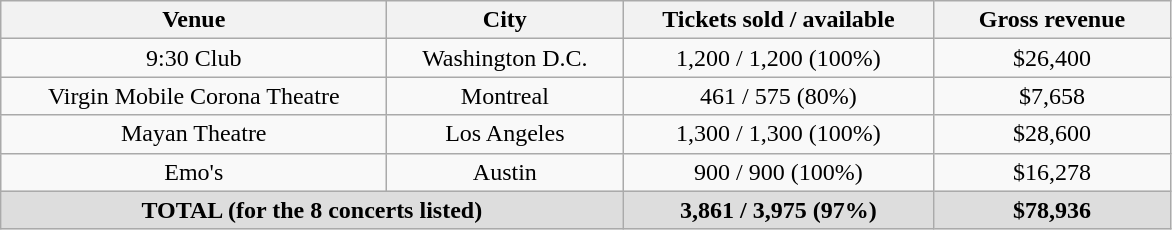<table class="wikitable" style="text-align:center">
<tr>
<th style="width:250px;">Venue</th>
<th style="width:150px;">City</th>
<th style="width:200px;">Tickets sold / available</th>
<th style="width:150px;">Gross revenue</th>
</tr>
<tr>
<td>9:30 Club</td>
<td>Washington D.C.</td>
<td>1,200 / 1,200 (100%)</td>
<td>$26,400</td>
</tr>
<tr>
<td>Virgin Mobile Corona Theatre</td>
<td>Montreal</td>
<td>461 / 575 (80%)</td>
<td>$7,658</td>
</tr>
<tr>
<td>Mayan Theatre</td>
<td>Los Angeles</td>
<td>1,300 / 1,300 (100%)</td>
<td>$28,600</td>
</tr>
<tr>
<td>Emo's</td>
<td>Austin</td>
<td>900 / 900 (100%)</td>
<td>$16,278</td>
</tr>
<tr style="background:#ddd;">
<td colspan="2"><strong>TOTAL (for the 8 concerts listed)</strong></td>
<td><strong>3,861 / 3,975 (97%)</strong></td>
<td><strong>$78,936</strong></td>
</tr>
</table>
